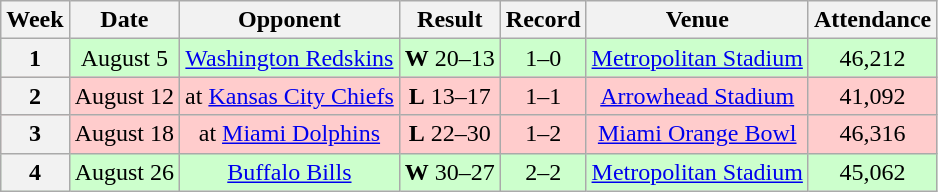<table class="wikitable" style="text-align:center">
<tr>
<th>Week</th>
<th>Date</th>
<th>Opponent</th>
<th>Result</th>
<th>Record</th>
<th>Venue</th>
<th>Attendance</th>
</tr>
<tr style="background:#cfc">
<th>1</th>
<td>August 5</td>
<td><a href='#'>Washington Redskins</a></td>
<td><strong>W</strong> 20–13</td>
<td>1–0</td>
<td><a href='#'>Metropolitan Stadium</a></td>
<td>46,212</td>
</tr>
<tr style="background:#fcc">
<th>2</th>
<td>August 12</td>
<td>at <a href='#'>Kansas City Chiefs</a></td>
<td><strong>L</strong> 13–17</td>
<td>1–1</td>
<td><a href='#'>Arrowhead Stadium</a></td>
<td>41,092</td>
</tr>
<tr style="background:#fcc">
<th>3</th>
<td>August 18</td>
<td>at <a href='#'>Miami Dolphins</a></td>
<td><strong>L</strong> 22–30</td>
<td>1–2</td>
<td><a href='#'>Miami Orange Bowl</a></td>
<td>46,316</td>
</tr>
<tr style="background:#cfc">
<th>4</th>
<td>August 26</td>
<td><a href='#'>Buffalo Bills</a></td>
<td><strong>W</strong> 30–27</td>
<td>2–2</td>
<td><a href='#'>Metropolitan Stadium</a></td>
<td>45,062</td>
</tr>
</table>
